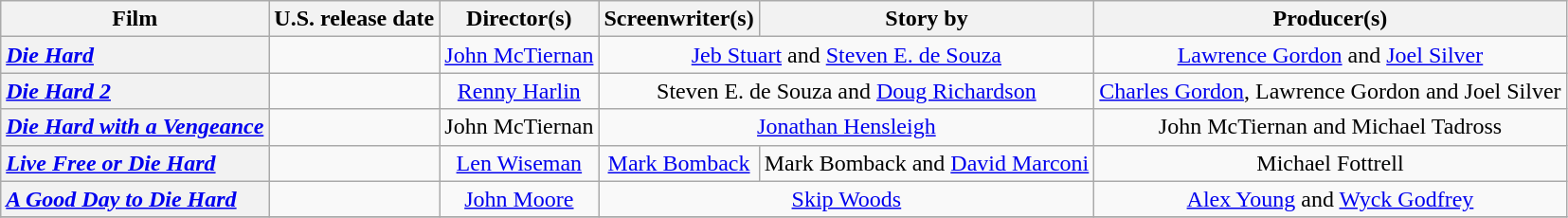<table class="wikitable sortable plainrowheaders" style="text-align:center;">
<tr>
<th scope="col">Film</th>
<th scope="col">U.S. release date</th>
<th scope="col">Director(s)</th>
<th scope="col">Screenwriter(s)</th>
<th scope="col">Story by</th>
<th scope="col">Producer(s)</th>
</tr>
<tr>
<th scope="row" style="text-align:left"><em><a href='#'>Die Hard</a></em></th>
<td style="text-align:center"></td>
<td><a href='#'>John McTiernan</a></td>
<td colspan="2"><a href='#'>Jeb Stuart</a> and <a href='#'>Steven E. de Souza</a></td>
<td><a href='#'>Lawrence Gordon</a> and <a href='#'>Joel Silver</a></td>
</tr>
<tr>
<th scope="row" style="text-align:left"><em><a href='#'>Die Hard 2</a></em></th>
<td style="text-align:center"></td>
<td><a href='#'>Renny Harlin</a></td>
<td colspan="2">Steven E. de Souza and <a href='#'>Doug Richardson</a></td>
<td><a href='#'>Charles Gordon</a>, Lawrence Gordon and Joel Silver</td>
</tr>
<tr>
<th scope="row" style="text-align:left"><em><a href='#'>Die Hard with a Vengeance</a></em></th>
<td style="text-align:center"></td>
<td>John McTiernan</td>
<td colspan="2"><a href='#'>Jonathan Hensleigh</a></td>
<td>John McTiernan and Michael Tadross</td>
</tr>
<tr>
<th scope="row" style="text-align:left"><em><a href='#'>Live Free or Die Hard</a></em></th>
<td style="text-align:center"></td>
<td><a href='#'>Len Wiseman</a></td>
<td><a href='#'>Mark Bomback</a></td>
<td>Mark Bomback and <a href='#'>David Marconi</a></td>
<td>Michael Fottrell</td>
</tr>
<tr>
<th scope="row" style="text-align:left"><em><a href='#'>A Good Day to Die Hard</a></em></th>
<td style="text-align:center"></td>
<td><a href='#'>John Moore</a></td>
<td colspan="2"><a href='#'>Skip Woods</a></td>
<td><a href='#'>Alex Young</a> and <a href='#'>Wyck Godfrey</a></td>
</tr>
<tr>
</tr>
</table>
